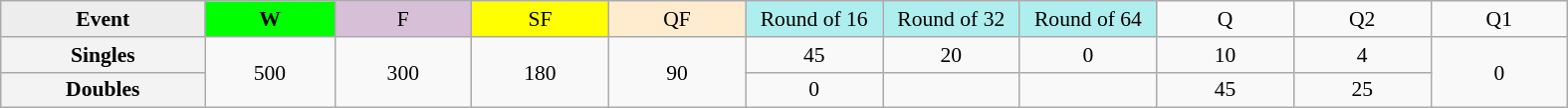<table class=wikitable style=font-size:90%;text-align:center>
<tr>
<td style="width:130px; background:#ededed;"><strong>Event</strong></td>
<td style="width:80px; background:lime;"><strong>W</strong></td>
<td style="width:85px; background:thistle;">F</td>
<td style="width:85px; background:#ff0;">SF</td>
<td style="width:85px; background:#ffebcd;">QF</td>
<td style="width:85px; background:#afeeee;">Round of 16</td>
<td style="width:85px; background:#afeeee;">Round of 32</td>
<td style="width:85px; background:#afeeee;">Round of 64</td>
<td width=85>Q</td>
<td width=85>Q2</td>
<td width=85>Q1</td>
</tr>
<tr>
<th style="background:#f3f3f3;">Singles</th>
<td rowspan=2>500</td>
<td rowspan=2>300</td>
<td rowspan=2>180</td>
<td rowspan=2>90</td>
<td>45</td>
<td>20</td>
<td>0</td>
<td>10</td>
<td>4</td>
<td rowspan=2>0</td>
</tr>
<tr>
<th style="background:#f3f3f3;">Doubles</th>
<td>0</td>
<td></td>
<td></td>
<td>45</td>
<td>25</td>
</tr>
</table>
